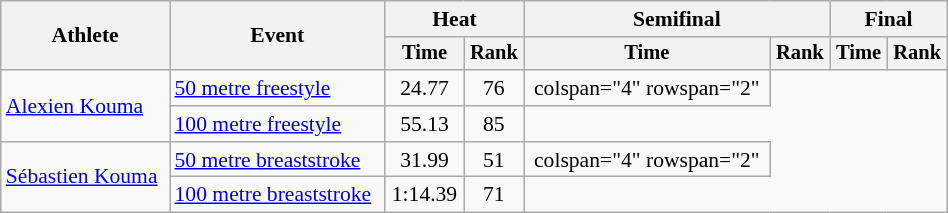<table class="wikitable" style="text-align:center; font-size:90%; width:50%;">
<tr>
<th rowspan="2">Athlete</th>
<th rowspan="2">Event</th>
<th colspan="2">Heat</th>
<th colspan="2">Semifinal</th>
<th colspan="2">Final</th>
</tr>
<tr style="font-size:95%">
<th>Time</th>
<th>Rank</th>
<th>Time</th>
<th>Rank</th>
<th>Time</th>
<th>Rank</th>
</tr>
<tr align=center>
<td align=left rowspan="2"><a href='#'>Alexien Kouma</a></td>
<td align=left><a href='#'>50 metre freestyle</a></td>
<td>24.77</td>
<td>76</td>
<td>colspan="4" rowspan="2"</td>
</tr>
<tr align=center>
<td align=left><a href='#'>100 metre freestyle</a></td>
<td>55.13</td>
<td>85</td>
</tr>
<tr align=center>
<td align=left rowspan="2"><a href='#'>Sébastien Kouma</a></td>
<td align=left><a href='#'>50 metre breaststroke</a></td>
<td>31.99</td>
<td>51</td>
<td>colspan="4" rowspan="2"</td>
</tr>
<tr align=center>
<td align=left><a href='#'>100 metre breaststroke</a></td>
<td>1:14.39</td>
<td>71</td>
</tr>
</table>
